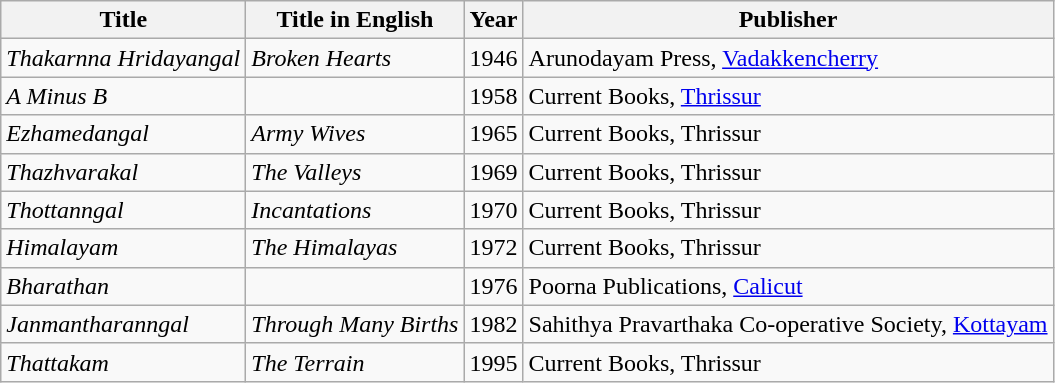<table class="wikitable">
<tr>
<th>Title</th>
<th>Title in English</th>
<th>Year</th>
<th>Publisher</th>
</tr>
<tr>
<td><em>Thakarnna Hridayangal</em></td>
<td><em>Broken Hearts</em></td>
<td>1946</td>
<td>Arunodayam Press, <a href='#'>Vadakkencherry</a></td>
</tr>
<tr>
<td><em>A Minus B</em></td>
<td></td>
<td>1958</td>
<td>Current Books, <a href='#'>Thrissur</a></td>
</tr>
<tr>
<td><em>Ezhamedangal</em></td>
<td><em>Army Wives</em></td>
<td>1965</td>
<td>Current Books, Thrissur</td>
</tr>
<tr>
<td><em>Thazhvarakal</em></td>
<td><em>The Valleys</em></td>
<td>1969</td>
<td>Current Books, Thrissur</td>
</tr>
<tr>
<td><em>Thottanngal</em></td>
<td><em>Incantations</em></td>
<td>1970</td>
<td>Current Books, Thrissur</td>
</tr>
<tr>
<td><em>Himalayam</em></td>
<td><em>The Himalayas</em></td>
<td>1972</td>
<td>Current Books, Thrissur</td>
</tr>
<tr>
<td><em>Bharathan</em></td>
<td></td>
<td>1976</td>
<td>Poorna Publications, <a href='#'>Calicut</a></td>
</tr>
<tr>
<td><em>Janmantharanngal</em></td>
<td><em>Through Many Births</em></td>
<td>1982</td>
<td>Sahithya Pravarthaka Co-operative Society, <a href='#'>Kottayam</a></td>
</tr>
<tr>
<td><em>Thattakam</em></td>
<td><em>The Terrain</em></td>
<td>1995</td>
<td>Current Books, Thrissur</td>
</tr>
</table>
